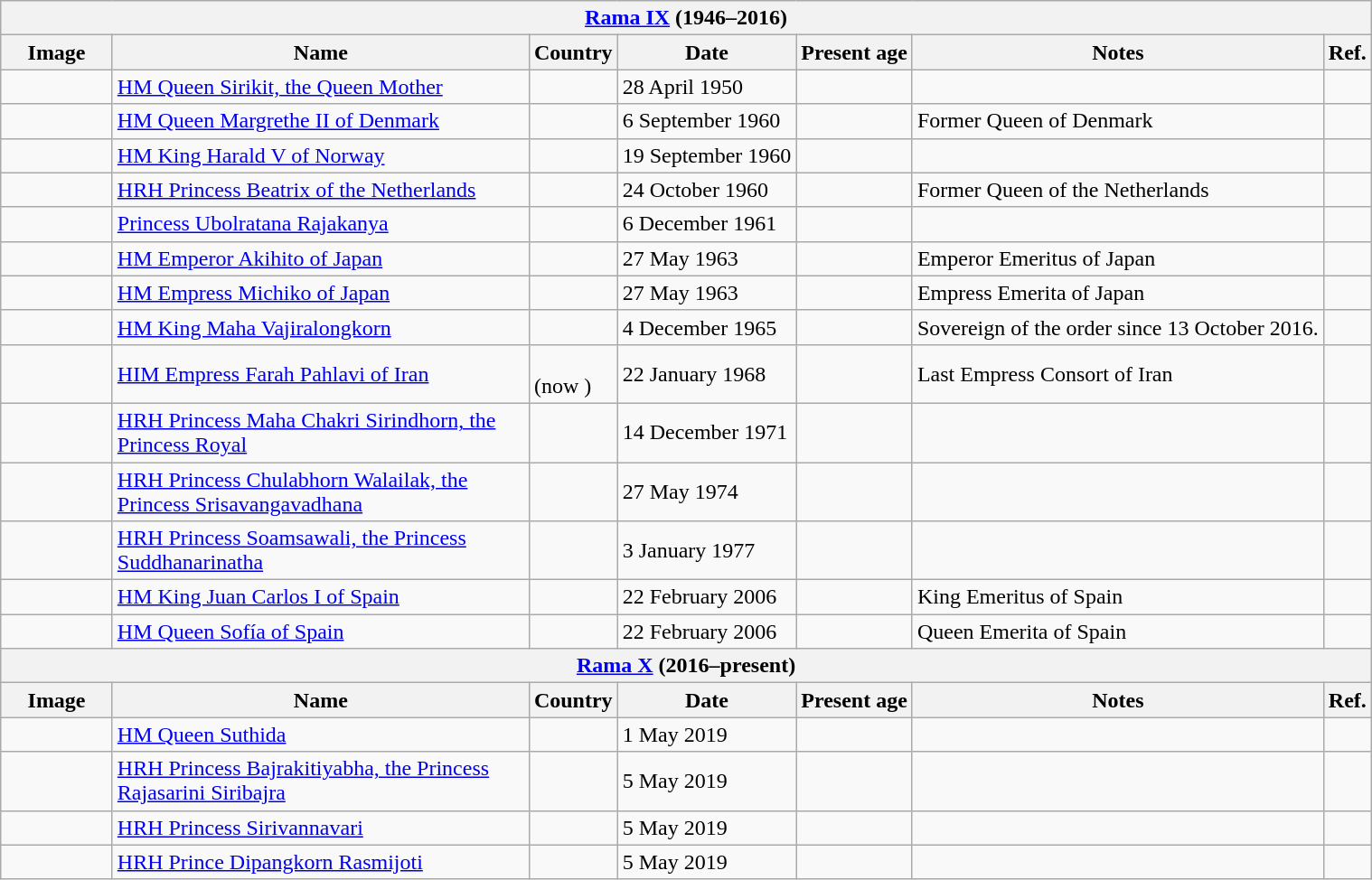<table class="wikitable">
<tr>
<th colspan=7><a href='#'>Rama IX</a> (1946–2016)</th>
</tr>
<tr>
<th style="width: 75px;">Image</th>
<th style="width: 300px;">Name</th>
<th>Country</th>
<th>Date</th>
<th>Present age</th>
<th>Notes</th>
<th>Ref.</th>
</tr>
<tr>
<td></td>
<td><a href='#'>HM Queen Sirikit, the Queen Mother</a> </td>
<td></td>
<td>28 April 1950</td>
<td></td>
<td></td>
<td></td>
</tr>
<tr>
<td></td>
<td><a href='#'>HM Queen Margrethe II of Denmark</a> </td>
<td></td>
<td>6 September 1960</td>
<td></td>
<td>Former Queen of Denmark</td>
<td></td>
</tr>
<tr>
<td></td>
<td><a href='#'>HM King Harald V of Norway</a> </td>
<td></td>
<td>19 September 1960</td>
<td></td>
<td></td>
<td></td>
</tr>
<tr>
<td></td>
<td><a href='#'>HRH Princess Beatrix of the Netherlands</a> </td>
<td></td>
<td>24 October 1960</td>
<td></td>
<td>Former Queen of the Netherlands</td>
<td></td>
</tr>
<tr>
<td></td>
<td><a href='#'>Princess Ubolratana Rajakanya</a> </td>
<td></td>
<td>6 December 1961</td>
<td></td>
<td></td>
<td></td>
</tr>
<tr>
<td></td>
<td><a href='#'>HM Emperor Akihito of Japan</a> </td>
<td></td>
<td>27 May 1963</td>
<td></td>
<td>Emperor Emeritus of Japan</td>
<td></td>
</tr>
<tr>
<td></td>
<td><a href='#'>HM Empress Michiko of Japan</a> </td>
<td></td>
<td>27 May 1963</td>
<td></td>
<td>Empress Emerita of Japan</td>
<td></td>
</tr>
<tr>
<td></td>
<td><a href='#'>HM King Maha Vajiralongkorn</a> </td>
<td></td>
<td>4 December 1965</td>
<td></td>
<td>Sovereign of the order since 13 October 2016.</td>
<td></td>
</tr>
<tr>
<td></td>
<td><a href='#'>HIM Empress Farah Pahlavi of Iran</a> </td>
<td><br>(now )</td>
<td>22 January 1968</td>
<td></td>
<td>Last Empress Consort of Iran</td>
<td></td>
</tr>
<tr>
<td></td>
<td><a href='#'>HRH Princess Maha Chakri Sirindhorn, the Princess Royal</a> </td>
<td></td>
<td>14 December 1971</td>
<td></td>
<td></td>
<td></td>
</tr>
<tr>
<td></td>
<td><a href='#'>HRH Princess Chulabhorn Walailak, the Princess Srisavangavadhana</a> </td>
<td></td>
<td>27 May 1974</td>
<td></td>
<td></td>
<td></td>
</tr>
<tr>
<td></td>
<td><a href='#'>HRH Princess Soamsawali, the Princess Suddhanarinatha</a> </td>
<td></td>
<td>3 January 1977</td>
<td></td>
<td></td>
<td></td>
</tr>
<tr>
<td></td>
<td><a href='#'>HM King Juan Carlos I of Spain</a> </td>
<td></td>
<td>22 February 2006</td>
<td></td>
<td>King Emeritus of Spain</td>
<td></td>
</tr>
<tr>
<td></td>
<td><a href='#'>HM Queen Sofía of Spain</a> </td>
<td></td>
<td>22 February 2006</td>
<td></td>
<td>Queen Emerita of Spain</td>
<td></td>
</tr>
<tr>
<th colspan=7><a href='#'>Rama X</a> (2016–present)</th>
</tr>
<tr>
<th style="width: 75px;">Image</th>
<th style="width: 300px;">Name</th>
<th>Country</th>
<th>Date</th>
<th>Present age</th>
<th>Notes</th>
<th>Ref.</th>
</tr>
<tr>
<td></td>
<td><a href='#'>HM Queen Suthida</a> </td>
<td></td>
<td>1 May 2019</td>
<td></td>
<td></td>
<td></td>
</tr>
<tr>
<td></td>
<td><a href='#'>HRH Princess Bajrakitiyabha, the Princess Rajasarini Siribajra</a> </td>
<td></td>
<td>5 May 2019</td>
<td></td>
<td></td>
<td></td>
</tr>
<tr>
<td></td>
<td><a href='#'>HRH Princess Sirivannavari</a> </td>
<td></td>
<td>5 May 2019</td>
<td></td>
<td></td>
<td></td>
</tr>
<tr>
<td></td>
<td><a href='#'>HRH Prince Dipangkorn Rasmijoti</a> </td>
<td></td>
<td>5 May 2019</td>
<td></td>
<td></td>
<td></td>
</tr>
</table>
